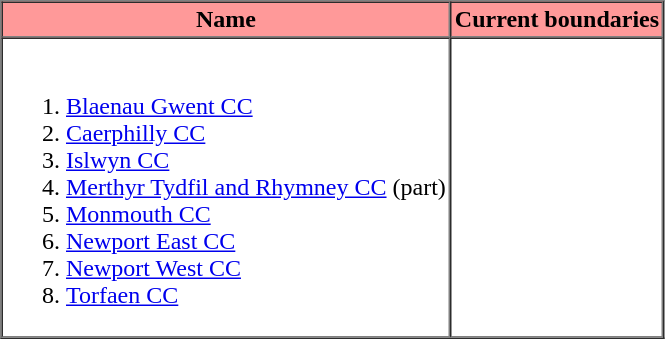<table border=1 cellpadding="2" cellspacing="0">
<tr>
<th bgcolor="#ff9999">Name</th>
<th bgcolor="#ff9999">Current boundaries</th>
</tr>
<tr>
<td><br><ol><li><a href='#'>Blaenau Gwent CC</a></li><li><a href='#'>Caerphilly CC</a></li><li><a href='#'>Islwyn CC</a></li><li><a href='#'>Merthyr Tydfil and Rhymney CC</a> (part)</li><li><a href='#'>Monmouth CC</a></li><li><a href='#'>Newport East CC</a></li><li><a href='#'>Newport West CC</a></li><li><a href='#'>Torfaen CC</a></li></ol></td>
<td></td>
</tr>
<tr>
</tr>
</table>
